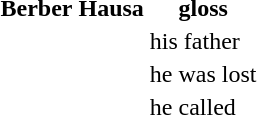<table>
<tr>
<th>Berber</th>
<th>Hausa</th>
<th>gloss</th>
</tr>
<tr>
<td></td>
<td></td>
<td>his father</td>
</tr>
<tr>
<td></td>
<td></td>
<td>he was lost</td>
</tr>
<tr>
<td></td>
<td></td>
<td>he called</td>
</tr>
</table>
